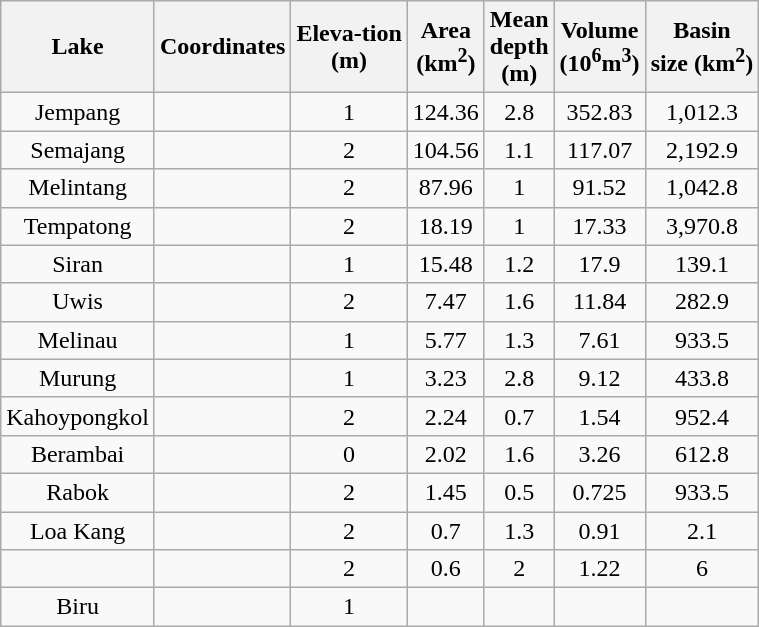<table class="wikitable" style="text-align:center;">
<tr>
<th>Lake</th>
<th>Coordinates</th>
<th>Eleva-tion<br>(m)</th>
<th>Area<br>(km<sup>2</sup>)</th>
<th>Mean<br>depth<br>(m)</th>
<th>Volume<br>(10<sup>6</sup>m<sup>3</sup>)</th>
<th>Basin<br>size
(km<sup>2</sup>)</th>
</tr>
<tr>
<td>Jempang</td>
<td></td>
<td>1</td>
<td>124.36</td>
<td>2.8</td>
<td>352.83</td>
<td>1,012.3</td>
</tr>
<tr>
<td>Semajang</td>
<td></td>
<td>2</td>
<td>104.56</td>
<td>1.1</td>
<td>117.07</td>
<td>2,192.9</td>
</tr>
<tr>
<td>Melintang</td>
<td></td>
<td>2</td>
<td>87.96</td>
<td>1</td>
<td>91.52</td>
<td>1,042.8</td>
</tr>
<tr>
<td>Tempatong</td>
<td></td>
<td>2</td>
<td>18.19</td>
<td>1</td>
<td>17.33</td>
<td>3,970.8</td>
</tr>
<tr>
<td>Siran</td>
<td></td>
<td>1</td>
<td>15.48</td>
<td>1.2</td>
<td>17.9</td>
<td>139.1</td>
</tr>
<tr>
<td>Uwis</td>
<td></td>
<td>2</td>
<td>7.47</td>
<td>1.6</td>
<td>11.84</td>
<td>282.9</td>
</tr>
<tr>
<td>Melinau</td>
<td></td>
<td>1</td>
<td>5.77</td>
<td>1.3</td>
<td>7.61</td>
<td>933.5</td>
</tr>
<tr>
<td>Murung</td>
<td></td>
<td>1</td>
<td>3.23</td>
<td>2.8</td>
<td>9.12</td>
<td>433.8</td>
</tr>
<tr>
<td>Kahoypongkol</td>
<td></td>
<td>2</td>
<td>2.24</td>
<td>0.7</td>
<td>1.54</td>
<td>952.4</td>
</tr>
<tr>
<td>Berambai</td>
<td></td>
<td>0</td>
<td>2.02</td>
<td>1.6</td>
<td>3.26</td>
<td>612.8</td>
</tr>
<tr>
<td>Rabok</td>
<td></td>
<td>2</td>
<td>1.45</td>
<td>0.5</td>
<td>0.725</td>
<td>933.5</td>
</tr>
<tr>
<td>Loa Kang</td>
<td></td>
<td>2</td>
<td>0.7</td>
<td>1.3</td>
<td>0.91</td>
<td>2.1</td>
</tr>
<tr>
<td></td>
<td></td>
<td>2</td>
<td>0.6</td>
<td>2</td>
<td>1.22</td>
<td>6</td>
</tr>
<tr>
<td>Biru</td>
<td></td>
<td>1</td>
<td></td>
<td></td>
<td></td>
<td></td>
</tr>
</table>
